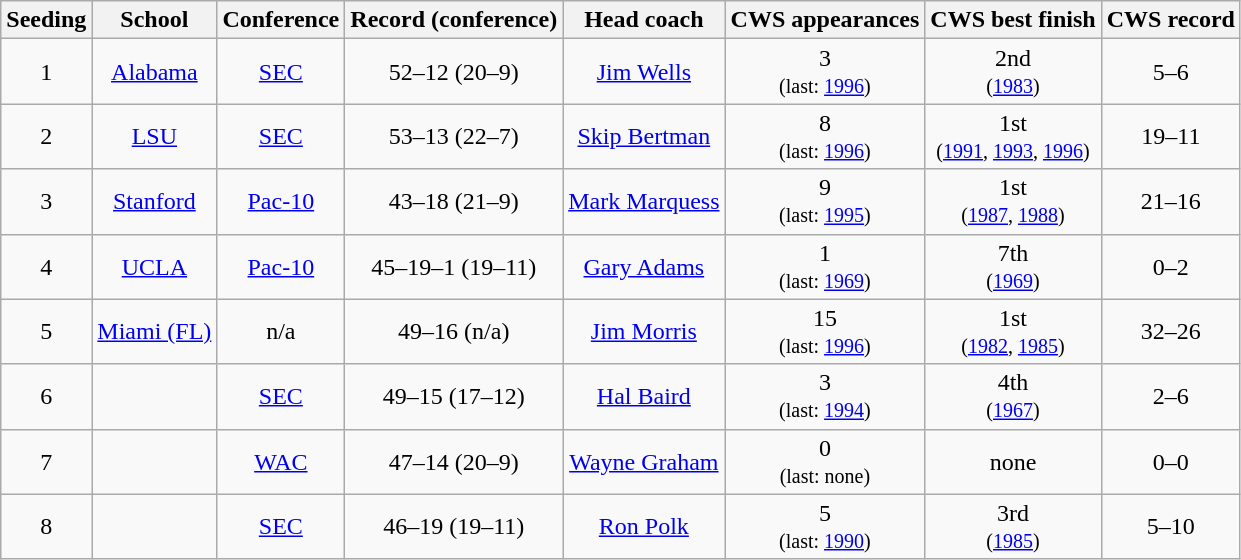<table class="wikitable">
<tr>
<th>Seeding</th>
<th>School</th>
<th>Conference</th>
<th>Record (conference)</th>
<th>Head coach</th>
<th>CWS appearances</th>
<th>CWS best finish</th>
<th>CWS record</th>
</tr>
<tr align=center>
<td>1</td>
<td><a href='#'>Alabama</a></td>
<td><a href='#'>SEC</a></td>
<td>52–12 (20–9)</td>
<td><a href='#'>Jim Wells</a></td>
<td>3<br><small>(last: <a href='#'>1996</a>)</small></td>
<td>2nd<br><small>(<a href='#'>1983</a>)</small></td>
<td>5–6</td>
</tr>
<tr align=center>
<td>2</td>
<td><a href='#'>LSU</a></td>
<td><a href='#'>SEC</a></td>
<td>53–13 (22–7)</td>
<td><a href='#'>Skip Bertman</a></td>
<td>8<br><small>(last: <a href='#'>1996</a>)</small></td>
<td>1st<br><small>(<a href='#'>1991</a>, <a href='#'>1993</a>, <a href='#'>1996</a>)</small></td>
<td>19–11</td>
</tr>
<tr align=center>
<td>3</td>
<td><a href='#'>Stanford</a></td>
<td><a href='#'>Pac-10</a></td>
<td>43–18 (21–9)</td>
<td><a href='#'>Mark Marquess</a></td>
<td>9<br><small>(last: <a href='#'>1995</a>)</small></td>
<td>1st<br><small>(<a href='#'>1987</a>, <a href='#'>1988</a>)</small></td>
<td>21–16</td>
</tr>
<tr align=center>
<td>4</td>
<td><a href='#'>UCLA</a></td>
<td><a href='#'>Pac-10</a></td>
<td>45–19–1 (19–11)</td>
<td><a href='#'>Gary Adams</a></td>
<td>1<br><small>(last: <a href='#'>1969</a>)</small></td>
<td>7th<br><small>(<a href='#'>1969</a>)</small></td>
<td>0–2</td>
</tr>
<tr align=center>
<td>5</td>
<td><a href='#'>Miami (FL)</a></td>
<td>n/a</td>
<td>49–16 (n/a)</td>
<td><a href='#'>Jim Morris</a></td>
<td>15<br><small>(last: <a href='#'>1996</a>)</small></td>
<td>1st<br><small>(<a href='#'>1982</a>, <a href='#'>1985</a>)</small></td>
<td>32–26</td>
</tr>
<tr align=center>
<td>6</td>
<td></td>
<td><a href='#'>SEC</a></td>
<td>49–15 (17–12)</td>
<td><a href='#'>Hal Baird</a></td>
<td>3<br><small>(last: <a href='#'>1994</a>)</small></td>
<td>4th<br><small>(<a href='#'>1967</a>)</small></td>
<td>2–6</td>
</tr>
<tr align=center>
<td>7</td>
<td></td>
<td><a href='#'>WAC</a></td>
<td>47–14 (20–9)</td>
<td><a href='#'>Wayne Graham</a></td>
<td>0<br><small>(last: none)</small></td>
<td>none</td>
<td>0–0</td>
</tr>
<tr align=center>
<td>8</td>
<td></td>
<td><a href='#'>SEC</a></td>
<td>46–19 (19–11)</td>
<td><a href='#'>Ron Polk</a></td>
<td>5<br><small>(last: <a href='#'>1990</a>)</small></td>
<td>3rd<br><small>(<a href='#'>1985</a>)</small></td>
<td>5–10</td>
</tr>
</table>
